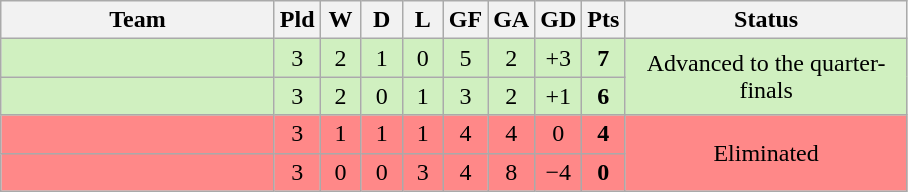<table class="wikitable" style="text-align: center;">
<tr>
<th width="175">Team</th>
<th width="20">Pld</th>
<th width="20">W</th>
<th width="20">D</th>
<th width="20">L</th>
<th width="20">GF</th>
<th width="20">GA</th>
<th width="20">GD</th>
<th width="20">Pts</th>
<th width="181">Status</th>
</tr>
<tr bgcolor=#D0F0C0>
<td align=left></td>
<td>3</td>
<td>2</td>
<td>1</td>
<td>0</td>
<td>5</td>
<td>2</td>
<td>+3</td>
<td><strong>7</strong></td>
<td rowspan=2>Advanced to the quarter-finals</td>
</tr>
<tr bgcolor=#D0F0C0>
<td align=left></td>
<td>3</td>
<td>2</td>
<td>0</td>
<td>1</td>
<td>3</td>
<td>2</td>
<td>+1</td>
<td><strong>6</strong></td>
</tr>
<tr bgcolor=#FF8888>
<td align=left></td>
<td>3</td>
<td>1</td>
<td>1</td>
<td>1</td>
<td>4</td>
<td>4</td>
<td>0</td>
<td><strong>4</strong></td>
<td rowspan=2>Eliminated</td>
</tr>
<tr bgcolor=#FF8888>
<td align=left></td>
<td>3</td>
<td>0</td>
<td>0</td>
<td>3</td>
<td>4</td>
<td>8</td>
<td>−4</td>
<td><strong>0</strong></td>
</tr>
</table>
